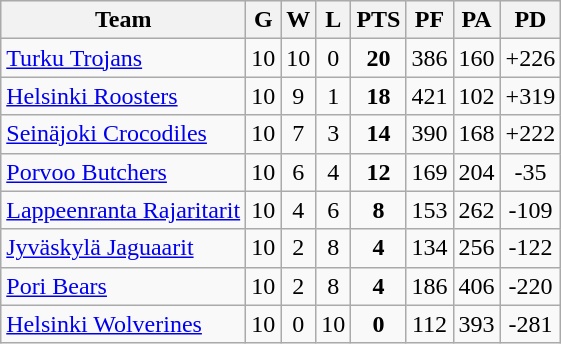<table class="wikitable" border="1">
<tr style="background:#efefef;">
<th>Team</th>
<th>G</th>
<th>W</th>
<th>L</th>
<th>PTS</th>
<th>PF</th>
<th>PA</th>
<th>PD</th>
</tr>
<tr style="text-align:center;">
<td align="left"><a href='#'>Turku Trojans</a></td>
<td>10</td>
<td>10</td>
<td>0</td>
<td><strong>20</strong></td>
<td>386</td>
<td>160</td>
<td>+226</td>
</tr>
<tr style="text-align:center;">
<td align="left"><a href='#'>Helsinki Roosters</a></td>
<td>10</td>
<td>9</td>
<td>1</td>
<td><strong>18</strong></td>
<td>421</td>
<td>102</td>
<td>+319</td>
</tr>
<tr style="text-align:center;">
<td align="left"><a href='#'>Seinäjoki Crocodiles</a></td>
<td>10</td>
<td>7</td>
<td>3</td>
<td><strong>14</strong></td>
<td>390</td>
<td>168</td>
<td>+222</td>
</tr>
<tr style="text-align:center;">
<td align="left"><a href='#'>Porvoo Butchers</a></td>
<td>10</td>
<td>6</td>
<td>4</td>
<td><strong>12</strong></td>
<td>169</td>
<td>204</td>
<td>-35</td>
</tr>
<tr style="text-align:center;">
<td align="left"><a href='#'>Lappeenranta Rajaritarit</a></td>
<td>10</td>
<td>4</td>
<td>6</td>
<td><strong>8</strong></td>
<td>153</td>
<td>262</td>
<td>-109</td>
</tr>
<tr style="text-align:center;">
<td align="left"><a href='#'>Jyväskylä Jaguaarit</a></td>
<td>10</td>
<td>2</td>
<td>8</td>
<td><strong>4</strong></td>
<td>134</td>
<td>256</td>
<td>-122</td>
</tr>
<tr style="text-align:center;">
<td align="left"><a href='#'>Pori Bears</a></td>
<td>10</td>
<td>2</td>
<td>8</td>
<td><strong>4</strong></td>
<td>186</td>
<td>406</td>
<td>-220</td>
</tr>
<tr style="text-align:center;">
<td align="left"><a href='#'>Helsinki Wolverines</a></td>
<td>10</td>
<td>0</td>
<td>10</td>
<td><strong>0</strong></td>
<td>112</td>
<td>393</td>
<td>-281</td>
</tr>
</table>
